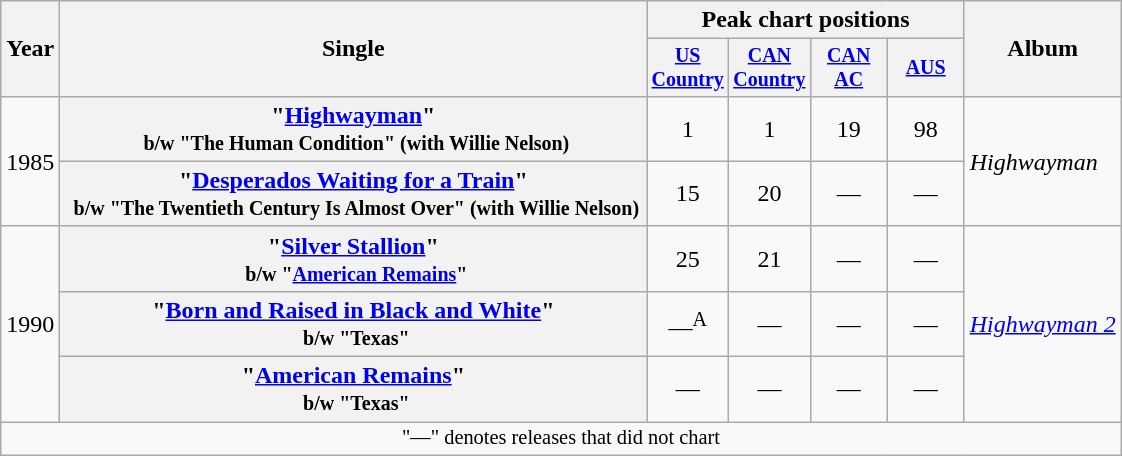<table class="wikitable plainrowheaders" style="text-align:center;">
<tr>
<th rowspan="2">Year</th>
<th rowspan="2" style="width:24em;">Single</th>
<th colspan="4">Peak chart positions</th>
<th rowspan="2">Album</th>
</tr>
<tr style="font-size:smaller;">
<th width="45"><a href='#'>US Country</a><br></th>
<th width="45"><a href='#'>CAN Country</a><br></th>
<th width="45"><a href='#'>CAN AC</a><br></th>
<th width="45"><a href='#'>AUS</a><br></th>
</tr>
<tr>
<td rowspan="2">1985</td>
<th scope="row">"<a href='#'>Highwayman</a>"<br> <small>b/w "The Human Condition" (with Willie Nelson)</small></th>
<td>1</td>
<td>1</td>
<td>19</td>
<td>98</td>
<td align="left" rowspan="2"><em>Highwayman</em></td>
</tr>
<tr>
<th scope="row">"<a href='#'>Desperados Waiting for a Train</a>"<br> <small>b/w "The Twentieth Century Is Almost Over" (with Willie Nelson)</small></th>
<td>15</td>
<td>20</td>
<td>—</td>
<td>—</td>
</tr>
<tr>
<td rowspan="3">1990</td>
<th scope="row">"<a href='#'>Silver Stallion</a>"<br> <small>b/w "<a href='#'>American Remains</a>"</small></th>
<td>25</td>
<td>21</td>
<td>—</td>
<td>—</td>
<td rowspan="3"><em><a href='#'>Highwayman 2</a></em></td>
</tr>
<tr>
<th scope="row">"<a href='#'>Born and Raised in Black and White</a>"<br> <small>b/w "Texas"</small></th>
<td>—<sup>A</sup></td>
<td>—</td>
<td>—</td>
<td>—</td>
</tr>
<tr>
<th scope="row">"<a href='#'>American Remains</a>"<br> <small>b/w "Texas"</small></th>
<td>—</td>
<td>—</td>
<td>—</td>
<td>—</td>
</tr>
<tr>
<td colspan="7" style="font-size:85%">"—" denotes releases that did not chart</td>
</tr>
</table>
